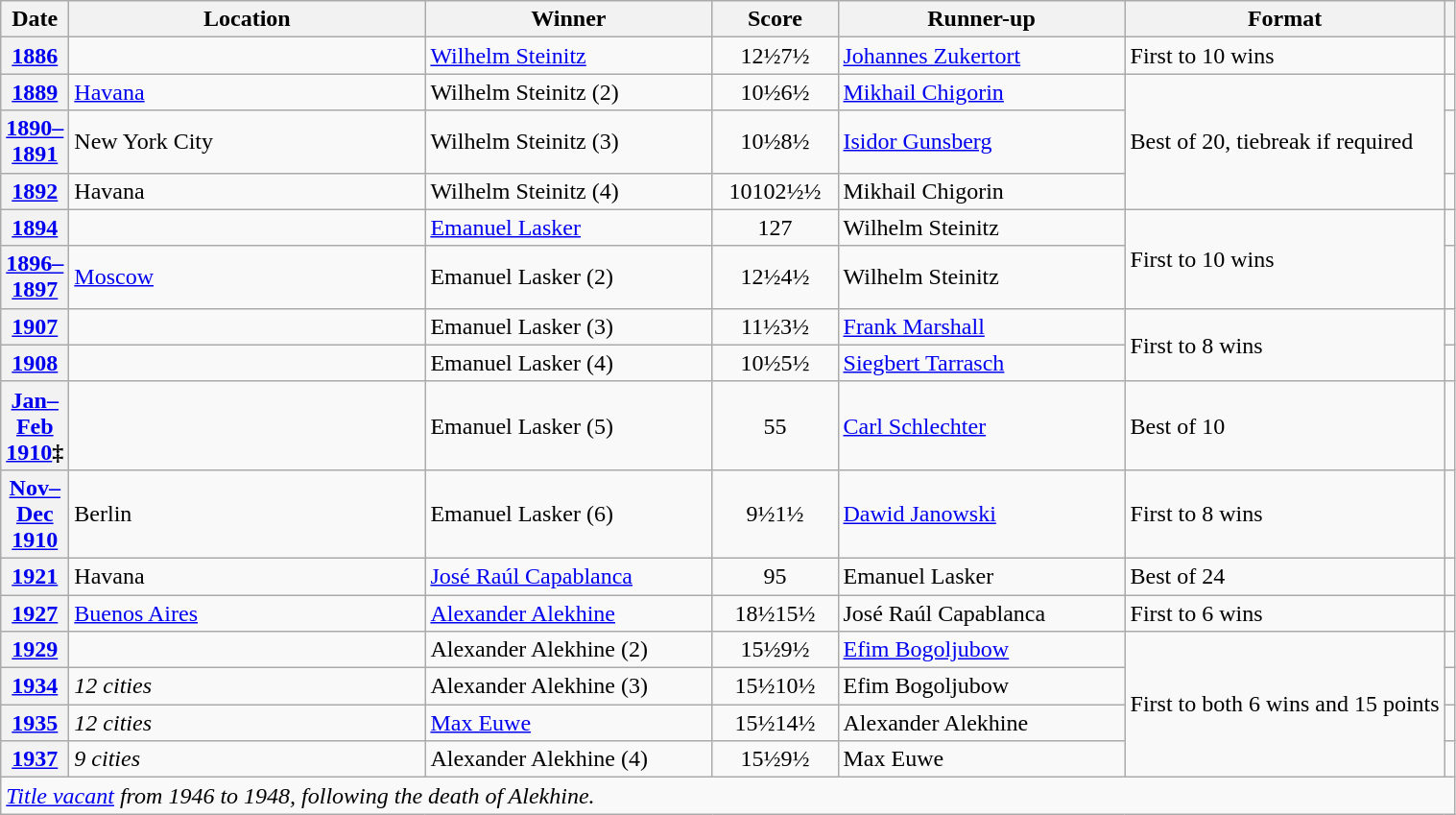<table class="wikitable sortable">
<tr>
<th scope="col" style="width:2em">Date</th>
<th scope="col" style="width:15em" class="unsortable">Location</th>
<th scope="col" style="width:12em">Winner</th>
<th scope="col" style="width:5em" class="unsortable">Score</th>
<th scope="col" style="width:12em">Runner-up</th>
<th scope="col" class="unsortable">Format</th>
<th scope="col" class="unsortable"></th>
</tr>
<tr>
<th scope="row"><a href='#'>1886</a></th>
<td></td>
<td data-sort-value="Steinitz, Wilhelm"> <a href='#'>Wilhelm Steinitz</a></td>
<td style="text-align:center">12½7½</td>
<td data-sort-value="Zukertort, Johannes"> <a href='#'>Johannes Zukertort</a></td>
<td>First to 10 wins</td>
<td></td>
</tr>
<tr>
<th scope="row"><a href='#'>1889</a></th>
<td> <a href='#'>Havana</a></td>
<td data-sort-value="Steinitz, Wilhelm"> Wilhelm Steinitz (2)</td>
<td style="text-align:center">10½6½</td>
<td data-sort-value="Chigorin, Mikhail"> <a href='#'>Mikhail Chigorin</a></td>
<td rowspan="3">Best of 20, tiebreak if required</td>
<td></td>
</tr>
<tr>
<th scope="row"><a href='#'>1890–1891</a></th>
<td> New York City</td>
<td data-sort-value="Steinitz, Wilhelm"> Wilhelm Steinitz (3)</td>
<td style="text-align:center">10½8½</td>
<td data-sort-value="Gunsberg, Isidor"> <a href='#'>Isidor Gunsberg</a></td>
<td></td>
</tr>
<tr>
<th scope="row"><a href='#'>1892</a></th>
<td> Havana</td>
<td data-sort-value="Steinitz, Wilhelm"> Wilhelm Steinitz (4)</td>
<td style="text-align:center">10102½½</td>
<td data-sort-value="Chigorin, Mikhail"> Mikhail Chigorin</td>
<td></td>
</tr>
<tr>
<th scope="row"><a href='#'>1894</a></th>
<td></td>
<td data-sort-value="Lasker, Emanuel"> <a href='#'>Emanuel Lasker</a></td>
<td style="text-align:center">127</td>
<td data-sort-value="Steinitz, Wilhelm"> Wilhelm Steinitz</td>
<td rowspan="2">First to 10 wins</td>
<td></td>
</tr>
<tr>
<th scope="row"><a href='#'>1896–1897</a></th>
<td> <a href='#'>Moscow</a></td>
<td data-sort-value="Lasker, Emanuel"> Emanuel Lasker (2)</td>
<td style="text-align:center">12½4½</td>
<td data-sort-value="Steinitz, Wilhelm"> Wilhelm Steinitz</td>
<td></td>
</tr>
<tr>
<th scope="row"><a href='#'>1907</a></th>
<td></td>
<td data-sort-value="Lasker, Emanuel"> Emanuel Lasker (3)</td>
<td style="text-align:center">11½3½</td>
<td data-sort-value="Marshall, Frank"> <a href='#'>Frank Marshall</a></td>
<td rowspan="2">First to 8 wins</td>
<td></td>
</tr>
<tr>
<th scope="row"><a href='#'>1908</a></th>
<td></td>
<td data-sort-value="Lasker, Emanuel"> Emanuel Lasker (4)</td>
<td style="text-align:center">10½5½</td>
<td data-sort-value="Tarrasch, Siegbert"> <a href='#'>Siegbert Tarrasch</a></td>
<td></td>
</tr>
<tr>
<th scope="row" data-sort-value="1910-01"><a href='#'>Jan–Feb 1910</a>‡</th>
<td></td>
<td data-sort-value="Lasker, Emanuel"> Emanuel Lasker (5)</td>
<td style="text-align:center">55</td>
<td data-sort-value="Schlechter, Carl"> <a href='#'>Carl Schlechter</a></td>
<td>Best of 10</td>
<td></td>
</tr>
<tr>
<th scope="row" data-sort-value="1910-11"><a href='#'>Nov–Dec 1910</a></th>
<td> Berlin</td>
<td data-sort-value="Lasker, Emanuel"> Emanuel Lasker (6)</td>
<td style="text-align:center">9½1½</td>
<td data-sort-value="Janowski, Dawid"> <a href='#'>Dawid Janowski</a></td>
<td>First to 8 wins</td>
<td></td>
</tr>
<tr>
<th scope="row"><a href='#'>1921</a></th>
<td> Havana</td>
<td data-sort-value="Capablanca, José Raúl"> <a href='#'>José Raúl Capablanca</a></td>
<td style="text-align:center">95</td>
<td data-sort-value="Lasker, Emanuel"> Emanuel Lasker</td>
<td>Best of 24</td>
<td></td>
</tr>
<tr>
<th scope="row"><a href='#'>1927</a></th>
<td> <a href='#'>Buenos Aires</a></td>
<td data-sort-value="Alekhine, Alexander"> <a href='#'>Alexander Alekhine</a></td>
<td style="text-align:center">18½15½</td>
<td data-sort-value="Capablanca, José Raúl"> José Raúl Capablanca</td>
<td>First to 6 wins</td>
<td></td>
</tr>
<tr>
<th scope="row"><a href='#'>1929</a></th>
<td></td>
<td data-sort-value="Alekhine, Alexander"> Alexander Alekhine (2)</td>
<td style="text-align:center">15½9½</td>
<td data-sort-value="Bogoljubow, Efim"> <a href='#'>Efim Bogoljubow</a></td>
<td rowspan="4">First to both 6 wins and 15 points</td>
<td></td>
</tr>
<tr>
<th scope="row"><a href='#'>1934</a></th>
<td> <em>12 cities</em></td>
<td data-sort-value="Alekhine, Alexander"> Alexander Alekhine (3)</td>
<td style="text-align:center">15½10½</td>
<td data-sort-value="Bogoljubow, Efim"> Efim Bogoljubow</td>
<td></td>
</tr>
<tr>
<th scope="row"><a href='#'>1935</a></th>
<td> <em>12 cities</em></td>
<td data-sort-value="Euwe, Max"> <a href='#'>Max Euwe</a></td>
<td style="text-align:center">15½14½</td>
<td data-sort-value="Alekhine, Alexander"> Alexander Alekhine</td>
<td></td>
</tr>
<tr>
<th scope="row"><a href='#'>1937</a></th>
<td> <em>9 cities</em></td>
<td data-sort-value="Alekhine, Alexander"> Alexander Alekhine (4)</td>
<td style="text-align:center">15½9½</td>
<td data-sort-value="Euwe, Max"> Max Euwe</td>
<td></td>
</tr>
<tr>
<td colspan="7" data-sort-value="zzz"><em><a href='#'>Title vacant</a> from 1946 to 1948, following the death of Alekhine.</em></td>
</tr>
</table>
